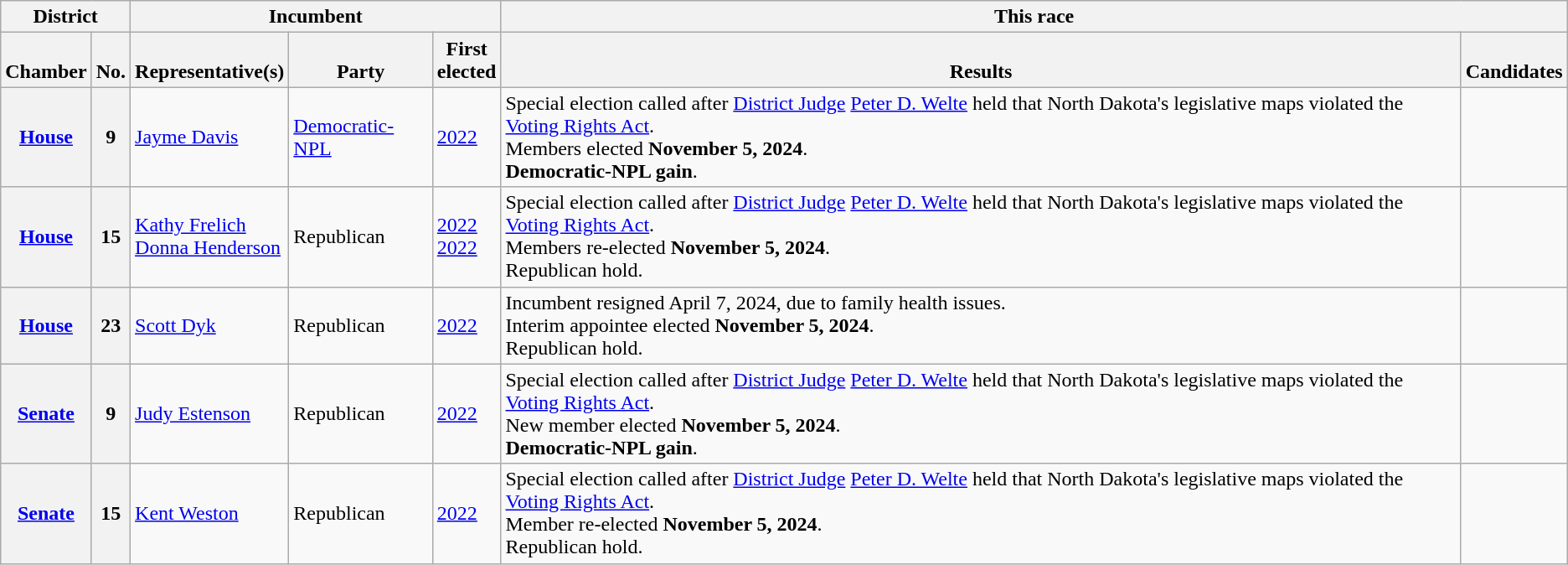<table class="wikitable sortable">
<tr valign=bottom>
<th colspan="2">District</th>
<th colspan="3">Incumbent</th>
<th colspan="2">This race</th>
</tr>
<tr valign=bottom>
<th>Chamber</th>
<th>No.</th>
<th>Representative(s)</th>
<th>Party</th>
<th>First<br>elected</th>
<th>Results</th>
<th>Candidates</th>
</tr>
<tr>
<th><a href='#'>House</a></th>
<th>9<br></th>
<td><a href='#'>Jayme Davis</a><br></td>
<td><a href='#'>Democratic-NPL</a></td>
<td><a href='#'>2022</a></td>
<td>Special election called after <a href='#'>District Judge</a> <a href='#'>Peter D. Welte</a> held that North Dakota's legislative maps violated the <a href='#'>Voting Rights Act</a>.<br>Members elected <strong>November 5, 2024</strong>.<br><strong>Democratic-NPL gain</strong>.</td>
<td nowrap></td>
</tr>
<tr>
<th><a href='#'>House</a></th>
<th>15<br></th>
<td><a href='#'>Kathy Frelich</a><br><a href='#'>Donna Henderson</a><br></td>
<td>Republican</td>
<td><a href='#'>2022</a><br><a href='#'>2022</a></td>
<td>Special election called after <a href='#'>District Judge</a> <a href='#'>Peter D. Welte</a> held that North Dakota's legislative maps violated the <a href='#'>Voting Rights Act</a>.<br>Members re-elected <strong>November 5, 2024</strong>.<br>Republican hold.</td>
<td nowrap></td>
</tr>
<tr>
<th><a href='#'>House</a></th>
<th>23</th>
<td><a href='#'>Scott Dyk</a></td>
<td>Republican</td>
<td><a href='#'>2022</a></td>
<td>Incumbent resigned April 7, 2024, due to family health issues.<br>Interim appointee elected <strong>November 5, 2024</strong>.<br>Republican hold.</td>
<td nowrap></td>
</tr>
<tr>
<th><a href='#'>Senate</a></th>
<th>9</th>
<td><a href='#'>Judy Estenson</a><br></td>
<td>Republican</td>
<td><a href='#'>2022</a></td>
<td>Special election called after <a href='#'>District Judge</a> <a href='#'>Peter D. Welte</a> held that North Dakota's legislative maps violated the <a href='#'>Voting Rights Act</a>.<br>New member elected <strong>November 5, 2024</strong>.<br><strong>Democratic-NPL gain</strong>.</td>
<td nowrap></td>
</tr>
<tr>
<th><a href='#'>Senate</a></th>
<th>15</th>
<td><a href='#'>Kent Weston</a><br></td>
<td>Republican</td>
<td><a href='#'>2022</a></td>
<td>Special election called after <a href='#'>District Judge</a> <a href='#'>Peter D. Welte</a> held that North Dakota's legislative maps violated the <a href='#'>Voting Rights Act</a>.<br>Member re-elected <strong>November 5, 2024</strong>.<br>Republican hold.</td>
<td nowrap></td>
</tr>
</table>
